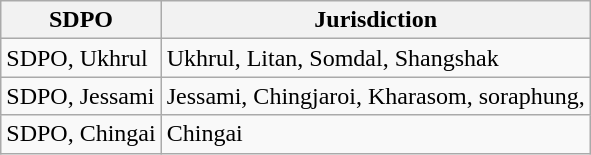<table class="wikitable">
<tr>
<th>SDPO</th>
<th>Jurisdiction</th>
</tr>
<tr>
<td>SDPO, Ukhrul</td>
<td>Ukhrul, Litan, Somdal, Shangshak</td>
</tr>
<tr>
<td>SDPO, Jessami</td>
<td>Jessami, Chingjaroi, Kharasom, soraphung,</td>
</tr>
<tr>
<td>SDPO, Chingai</td>
<td>Chingai</td>
</tr>
</table>
